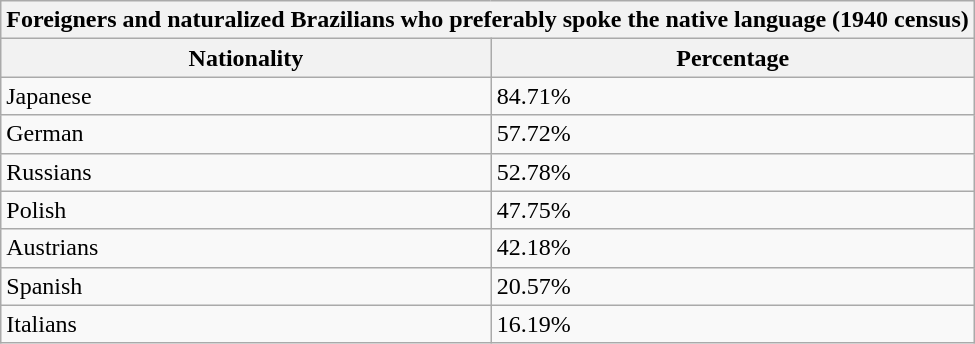<table class="wikitable">
<tr>
<th colspan="2">Foreigners and naturalized Brazilians who preferably spoke the native language (1940 census)</th>
</tr>
<tr>
<th>Nationality</th>
<th>Percentage</th>
</tr>
<tr>
<td>Japanese</td>
<td>84.71%</td>
</tr>
<tr>
<td>German</td>
<td>57.72%</td>
</tr>
<tr>
<td>Russians</td>
<td>52.78%</td>
</tr>
<tr>
<td>Polish</td>
<td>47.75%</td>
</tr>
<tr>
<td>Austrians</td>
<td>42.18%</td>
</tr>
<tr>
<td>Spanish</td>
<td>20.57%</td>
</tr>
<tr>
<td>Italians</td>
<td>16.19%</td>
</tr>
</table>
